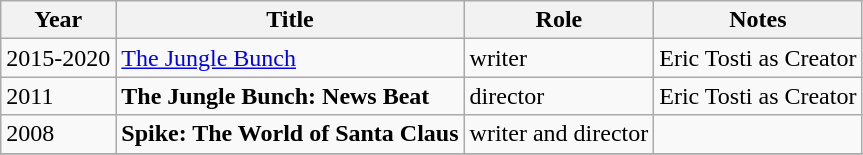<table class="wikitable">
<tr>
<th>Year</th>
<th>Title</th>
<th>Role</th>
<th>Notes</th>
</tr>
<tr>
<td>2015-2020</td>
<td><a href='#'>The Jungle Bunch</a></td>
<td>writer</td>
<td>Eric Tosti as Creator</td>
</tr>
<tr>
<td>2011</td>
<td><strong>The Jungle Bunch: News Beat</strong></td>
<td>director</td>
<td>Eric Tosti as Creator</td>
</tr>
<tr>
<td>2008</td>
<td><strong>Spike: The World of Santa Claus</strong></td>
<td>writer and director</td>
<td></td>
</tr>
<tr>
</tr>
</table>
